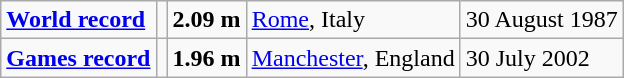<table class="wikitable">
<tr>
<td><a href='#'><strong>World record</strong></a></td>
<td></td>
<td><strong>2.09 m</strong></td>
<td><a href='#'>Rome</a>, Italy</td>
<td>30 August 1987</td>
</tr>
<tr>
<td><a href='#'><strong>Games record</strong></a></td>
<td></td>
<td><strong>1.96 m</strong></td>
<td><a href='#'>Manchester</a>, England</td>
<td>30 July 2002</td>
</tr>
</table>
